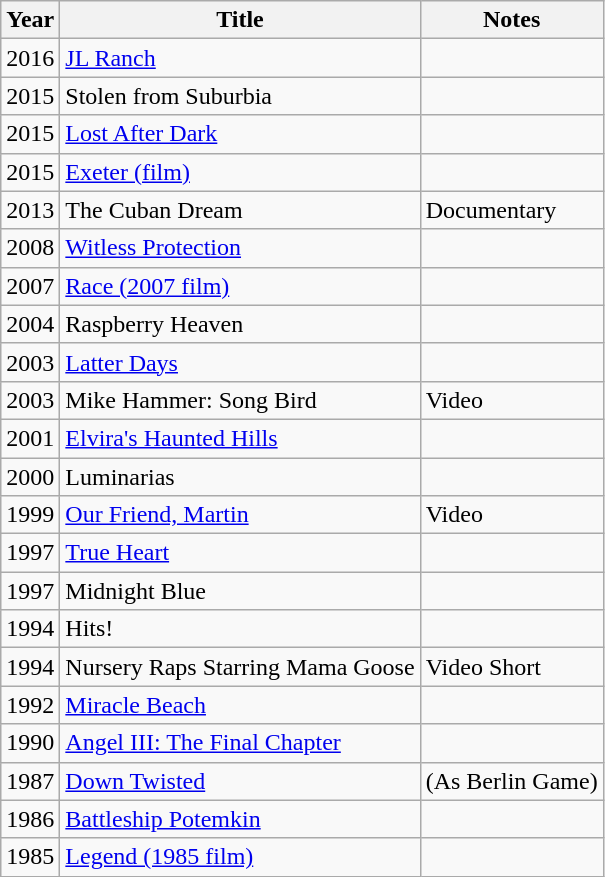<table class="wikitable">
<tr>
<th>Year</th>
<th>Title</th>
<th>Notes</th>
</tr>
<tr>
<td>2016</td>
<td><a href='#'>JL Ranch</a></td>
<td></td>
</tr>
<tr>
<td>2015</td>
<td>Stolen from Suburbia</td>
<td></td>
</tr>
<tr>
<td>2015</td>
<td><a href='#'>Lost After Dark</a></td>
<td></td>
</tr>
<tr>
<td>2015</td>
<td><a href='#'>Exeter (film)</a></td>
<td></td>
</tr>
<tr>
<td>2013</td>
<td>The Cuban Dream</td>
<td>Documentary</td>
</tr>
<tr>
<td>2008</td>
<td><a href='#'>Witless Protection</a></td>
<td></td>
</tr>
<tr>
<td>2007</td>
<td><a href='#'>Race (2007 film)</a></td>
<td></td>
</tr>
<tr>
<td>2004</td>
<td>Raspberry Heaven</td>
<td></td>
</tr>
<tr>
<td>2003</td>
<td><a href='#'>Latter Days</a></td>
<td></td>
</tr>
<tr>
<td>2003</td>
<td>Mike Hammer: Song Bird</td>
<td>Video</td>
</tr>
<tr>
<td>2001</td>
<td><a href='#'>Elvira's Haunted Hills</a></td>
<td></td>
</tr>
<tr>
<td>2000</td>
<td>Luminarias</td>
<td></td>
</tr>
<tr>
<td>1999</td>
<td><a href='#'>Our Friend, Martin</a></td>
<td>Video</td>
</tr>
<tr>
<td>1997</td>
<td><a href='#'>True Heart</a></td>
<td></td>
</tr>
<tr>
<td>1997</td>
<td>Midnight Blue</td>
<td></td>
</tr>
<tr>
<td>1994</td>
<td>Hits!</td>
<td></td>
</tr>
<tr>
<td>1994</td>
<td>Nursery Raps Starring Mama Goose</td>
<td>Video Short</td>
</tr>
<tr>
<td>1992</td>
<td><a href='#'>Miracle Beach</a></td>
<td></td>
</tr>
<tr>
<td>1990</td>
<td><a href='#'>Angel III: The Final Chapter</a></td>
<td></td>
</tr>
<tr>
<td>1987</td>
<td><a href='#'>Down Twisted</a></td>
<td>(As Berlin Game)</td>
</tr>
<tr>
<td>1986</td>
<td><a href='#'>Battleship Potemkin</a></td>
<td></td>
</tr>
<tr>
<td>1985</td>
<td><a href='#'>Legend (1985 film)</a></td>
<td></td>
</tr>
</table>
